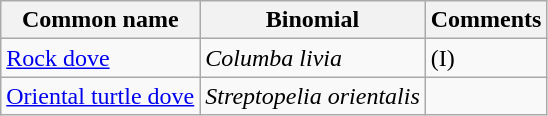<table class="wikitable">
<tr>
<th>Common name</th>
<th>Binomial</th>
<th>Comments</th>
</tr>
<tr>
<td><a href='#'>Rock dove</a></td>
<td><em>Columba livia</em></td>
<td>(I)</td>
</tr>
<tr>
<td><a href='#'>Oriental turtle dove</a></td>
<td><em>Streptopelia orientalis</em></td>
<td></td>
</tr>
</table>
